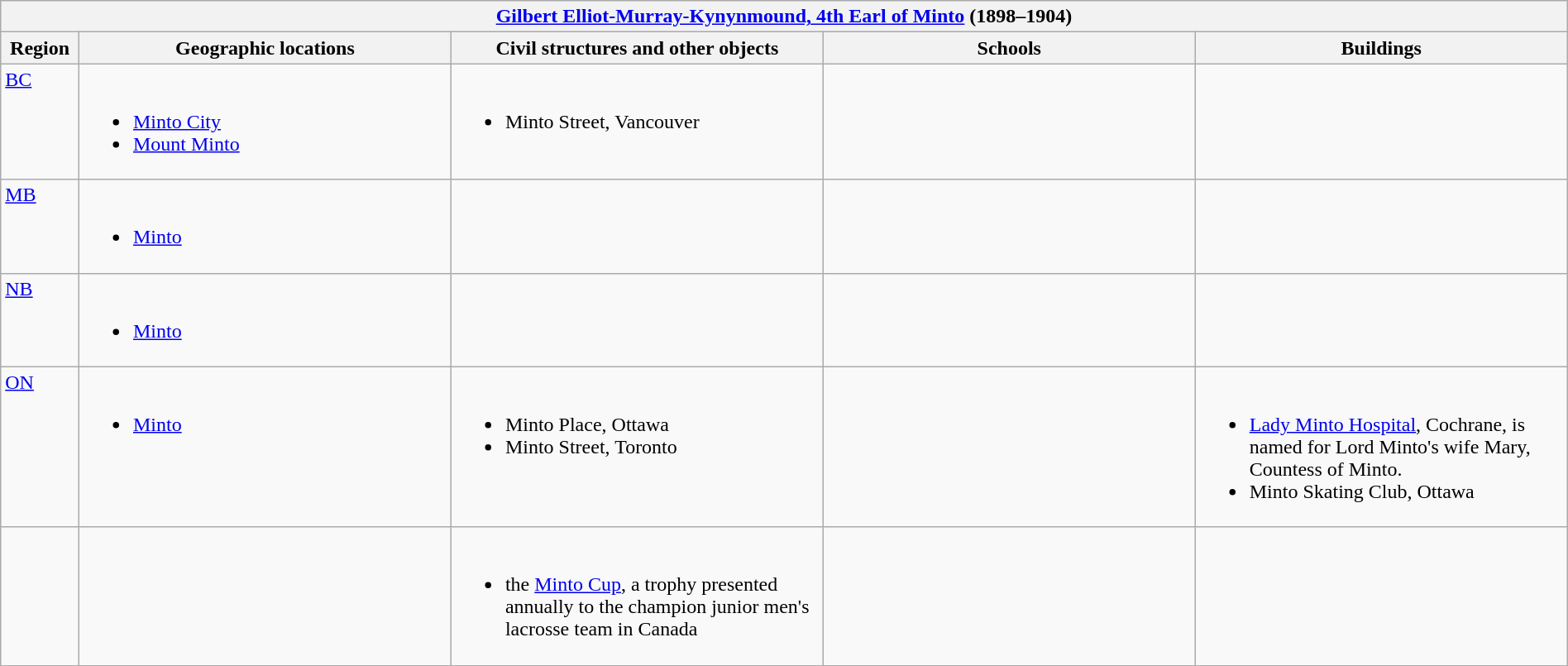<table class="wikitable" width="100%">
<tr>
<th colspan="5"> <a href='#'>Gilbert Elliot-Murray-Kynynmound, 4th Earl of Minto</a> (1898–1904)</th>
</tr>
<tr>
<th width="5%">Region</th>
<th width="23.75%">Geographic locations</th>
<th width="23.75%">Civil structures and other objects</th>
<th width="23.75%">Schools</th>
<th width="23.75%">Buildings</th>
</tr>
<tr>
<td align=left valign=top> <a href='#'>BC</a></td>
<td align=left valign=top><br><ul><li><a href='#'>Minto City</a></li><li><a href='#'>Mount Minto</a></li></ul></td>
<td align=left valign=top><br><ul><li>Minto Street, Vancouver</li></ul></td>
<td></td>
<td></td>
</tr>
<tr>
<td align=left valign=top> <a href='#'>MB</a></td>
<td align=left valign=top><br><ul><li><a href='#'>Minto</a></li></ul></td>
<td></td>
<td></td>
<td></td>
</tr>
<tr>
<td align=left valign=top> <a href='#'>NB</a></td>
<td align=left valign=top><br><ul><li><a href='#'>Minto</a></li></ul></td>
<td></td>
<td></td>
<td></td>
</tr>
<tr>
<td align=left valign=top> <a href='#'>ON</a></td>
<td align=left valign=top><br><ul><li><a href='#'>Minto</a></li></ul></td>
<td align=left valign=top><br><ul><li>Minto Place, Ottawa</li><li>Minto Street, Toronto</li></ul></td>
<td></td>
<td align=left valign=top><br><ul><li><a href='#'>Lady Minto Hospital</a>, Cochrane, is named for Lord Minto's wife Mary, Countess of Minto.</li><li>Minto Skating Club, Ottawa</li></ul></td>
</tr>
<tr>
<td></td>
<td></td>
<td align=left valign=top><br><ul><li>the <a href='#'>Minto Cup</a>, a trophy presented annually to the champion junior men's lacrosse team in Canada</li></ul></td>
<td></td>
<td></td>
</tr>
</table>
